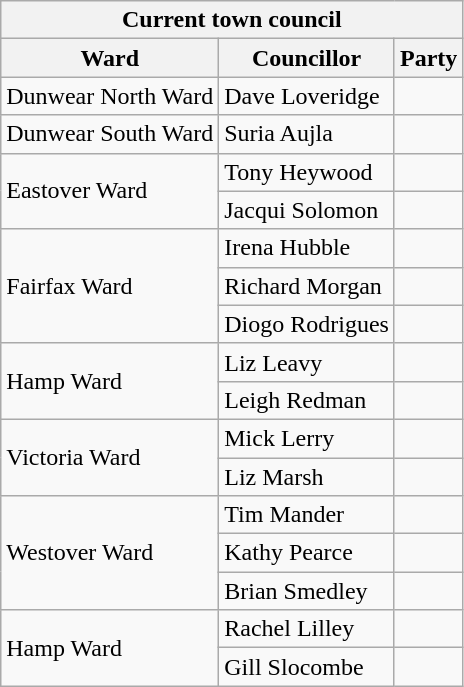<table class="wikitable">
<tr>
<th colspan="4">Current town council</th>
</tr>
<tr>
<th>Ward</th>
<th>Councillor</th>
<th colspan="2">Party</th>
</tr>
<tr>
<td rowspan="1">Dunwear North Ward</td>
<td>Dave Loveridge</td>
<td></td>
</tr>
<tr>
<td rowspan="1">Dunwear South Ward</td>
<td>Suria Aujla</td>
<td></td>
</tr>
<tr>
<td rowspan="2">Eastover Ward</td>
<td>Tony Heywood</td>
<td></td>
</tr>
<tr>
<td>Jacqui Solomon</td>
<td></td>
</tr>
<tr>
<td rowspan="3">Fairfax Ward</td>
<td>Irena Hubble</td>
<td></td>
</tr>
<tr>
<td>Richard Morgan</td>
<td></td>
</tr>
<tr>
<td>Diogo Rodrigues</td>
<td></td>
</tr>
<tr>
<td rowspan="2">Hamp Ward</td>
<td>Liz Leavy</td>
<td></td>
</tr>
<tr>
<td>Leigh Redman</td>
<td></td>
</tr>
<tr>
<td rowspan="2">Victoria Ward</td>
<td>Mick Lerry</td>
<td></td>
</tr>
<tr>
<td>Liz Marsh</td>
<td></td>
</tr>
<tr>
<td rowspan="3">Westover Ward</td>
<td>Tim Mander</td>
<td></td>
</tr>
<tr>
<td>Kathy Pearce</td>
<td></td>
</tr>
<tr>
<td>Brian Smedley</td>
<td></td>
</tr>
<tr>
<td rowspan="2">Hamp Ward</td>
<td>Rachel Lilley</td>
<td></td>
</tr>
<tr>
<td>Gill Slocombe</td>
<td></td>
</tr>
</table>
